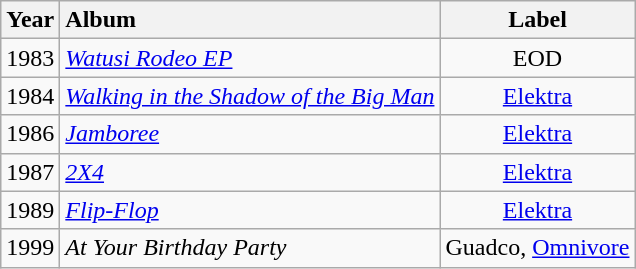<table class="wikitable">
<tr>
<th style="text-align:left;">Year</th>
<th style="text-align:left;">Album</th>
<th style="text-align:center;">Label</th>
</tr>
<tr>
<td style="text-align:left;">1983</td>
<td style="text-align:left;"><em><a href='#'>Watusi Rodeo EP</a></em></td>
<td style="text-align:center;">EOD</td>
</tr>
<tr>
<td style="text-align:left;">1984</td>
<td style="text-align:left;"><em><a href='#'>Walking in the Shadow of the Big Man</a></em></td>
<td style="text-align:center;"><a href='#'>Elektra</a></td>
</tr>
<tr>
<td style="text-align:left;">1986</td>
<td style="text-align:left;"><em><a href='#'>Jamboree</a></em></td>
<td style="text-align:center;"><a href='#'>Elektra</a></td>
</tr>
<tr>
<td style="text-align:left;">1987</td>
<td style="text-align:left;"><em><a href='#'>2X4</a></em></td>
<td style="text-align:center;"><a href='#'>Elektra</a></td>
</tr>
<tr>
<td style="text-align:left;">1989</td>
<td style="text-align:left;"><em><a href='#'>Flip-Flop</a></em></td>
<td style="text-align:center;"><a href='#'>Elektra</a></td>
</tr>
<tr>
<td style="text-align:left;">1999</td>
<td style="text-align:left;"><em>At Your Birthday Party</em></td>
<td style="text-align:center;">Guadco, <a href='#'>Omnivore</a></td>
</tr>
</table>
